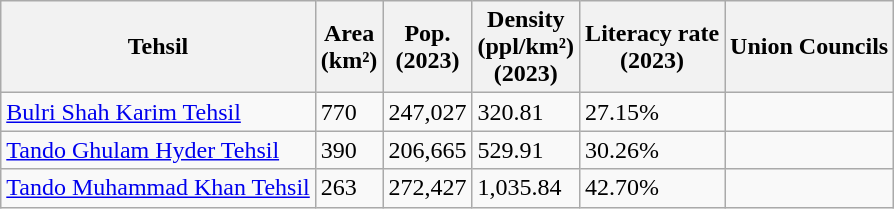<table class="wikitable sortable static-row-numbers static-row-header-hash">
<tr>
<th>Tehsil</th>
<th>Area<br>(km²)</th>
<th>Pop.<br>(2023)</th>
<th>Density<br>(ppl/km²)<br>(2023)</th>
<th>Literacy rate<br>(2023)</th>
<th>Union Councils</th>
</tr>
<tr>
<td><a href='#'>Bulri Shah Karim Tehsil</a></td>
<td>770</td>
<td>247,027</td>
<td>320.81</td>
<td>27.15%</td>
<td></td>
</tr>
<tr>
<td><a href='#'>Tando Ghulam Hyder Tehsil</a></td>
<td>390</td>
<td>206,665</td>
<td>529.91</td>
<td>30.26%</td>
<td></td>
</tr>
<tr>
<td><a href='#'>Tando Muhammad Khan Tehsil</a></td>
<td>263</td>
<td>272,427</td>
<td>1,035.84</td>
<td>42.70%</td>
<td></td>
</tr>
</table>
